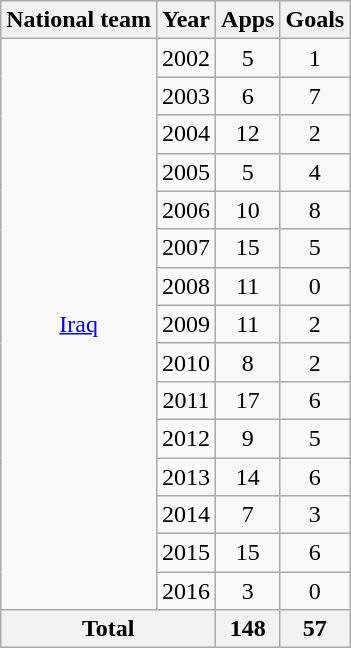<table class="wikitable" style="text-align:center">
<tr>
<th>National team</th>
<th>Year</th>
<th>Apps</th>
<th>Goals</th>
</tr>
<tr>
<td rowspan="15"><a href='#'>Iraq</a></td>
<td>2002</td>
<td>5</td>
<td>1</td>
</tr>
<tr>
<td>2003</td>
<td>6</td>
<td>7</td>
</tr>
<tr>
<td>2004</td>
<td>12</td>
<td>2</td>
</tr>
<tr>
<td>2005</td>
<td>5</td>
<td>4</td>
</tr>
<tr>
<td>2006</td>
<td>10</td>
<td>8</td>
</tr>
<tr>
<td>2007</td>
<td>15</td>
<td>5</td>
</tr>
<tr>
<td>2008</td>
<td>11</td>
<td>0</td>
</tr>
<tr>
<td>2009</td>
<td>11</td>
<td>2</td>
</tr>
<tr>
<td>2010</td>
<td>8</td>
<td>2</td>
</tr>
<tr>
<td>2011</td>
<td>17</td>
<td>6</td>
</tr>
<tr>
<td>2012</td>
<td>9</td>
<td>5</td>
</tr>
<tr>
<td>2013</td>
<td>14</td>
<td>6</td>
</tr>
<tr>
<td>2014</td>
<td>7</td>
<td>3</td>
</tr>
<tr>
<td>2015</td>
<td>15</td>
<td>6</td>
</tr>
<tr>
<td>2016</td>
<td>3</td>
<td>0</td>
</tr>
<tr>
<th colspan="2">Total</th>
<th>148</th>
<th>57</th>
</tr>
</table>
